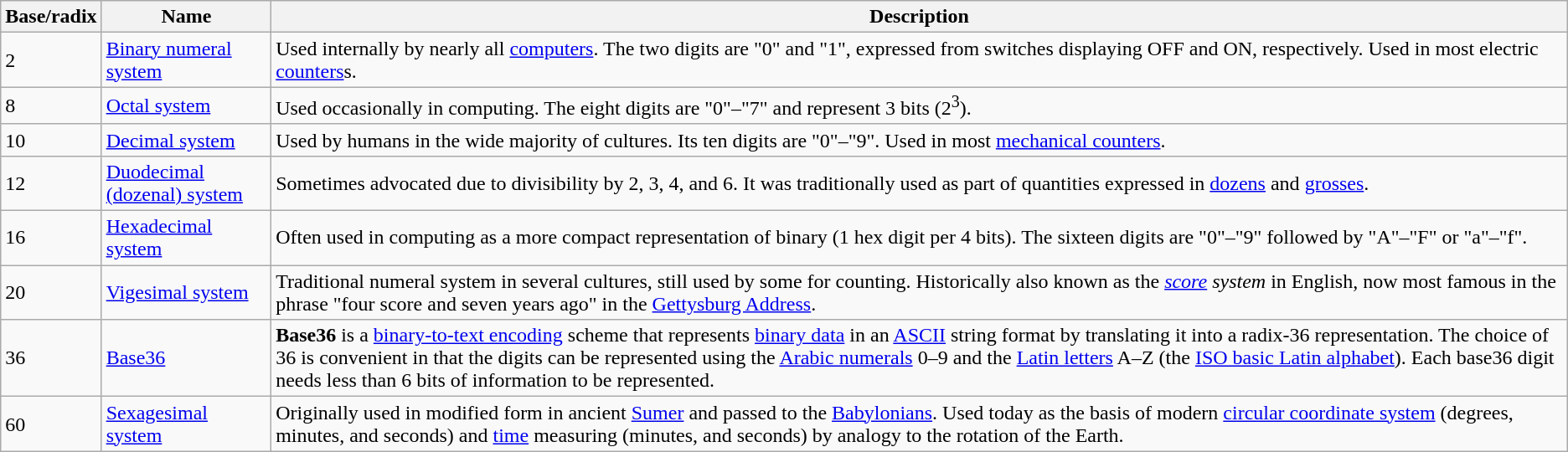<table class="wikitable sortable">
<tr>
<th>Base/radix</th>
<th>Name</th>
<th>Description</th>
</tr>
<tr>
<td>2</td>
<td><a href='#'>Binary numeral system</a></td>
<td>Used internally by nearly all <a href='#'>computers</a>. The two digits are "0" and "1", expressed from switches displaying OFF and ON, respectively. Used in most electric <a href='#'>counters</a>s.</td>
</tr>
<tr>
<td>8</td>
<td><a href='#'>Octal system</a></td>
<td>Used occasionally in computing. The eight digits are "0"–"7" and represent 3 bits (2<sup>3</sup>).</td>
</tr>
<tr>
<td>10</td>
<td><a href='#'>Decimal system</a></td>
<td>Used by humans in the wide majority of cultures. Its ten digits are "0"–"9". Used in most <a href='#'>mechanical counters</a>.</td>
</tr>
<tr>
<td>12</td>
<td><a href='#'>Duodecimal (dozenal) system</a></td>
<td>Sometimes advocated due to divisibility by 2, 3, 4, and 6. It was traditionally used as part of quantities expressed in <a href='#'>dozens</a> and <a href='#'>grosses</a>.</td>
</tr>
<tr>
<td>16</td>
<td><a href='#'>Hexadecimal system</a></td>
<td>Often used in computing as a more compact representation of binary (1 hex digit per 4 bits). The sixteen digits are "0"–"9" followed by "A"–"F" or "a"–"f".</td>
</tr>
<tr>
<td>20</td>
<td><a href='#'>Vigesimal system</a></td>
<td>Traditional numeral system in several cultures, still used by some for counting. Historically also known as the <em><a href='#'>score</a> system</em> in English, now most famous in the phrase "four score and seven years ago" in the <a href='#'>Gettysburg Address</a>.</td>
</tr>
<tr>
<td>36</td>
<td><a href='#'>Base36</a></td>
<td><strong>Base36</strong> is a <a href='#'>binary-to-text encoding</a> scheme that represents <a href='#'>binary data</a> in an <a href='#'>ASCII</a> string format by translating it into a radix-36 representation. The choice of 36 is convenient in that the digits can be represented using the <a href='#'>Arabic numerals</a> 0–9 and the <a href='#'>Latin letters</a> A–Z (the <a href='#'>ISO basic Latin alphabet</a>). Each base36 digit needs less than 6 bits of information to be represented.</td>
</tr>
<tr>
<td>60</td>
<td><a href='#'>Sexagesimal system</a></td>
<td>Originally used in modified form in ancient <a href='#'>Sumer</a> and passed to the <a href='#'>Babylonians</a>. Used today as the basis of modern <a href='#'>circular coordinate system</a> (degrees, minutes, and seconds) and <a href='#'>time</a> measuring (minutes, and seconds) by analogy to the rotation of the Earth.</td>
</tr>
</table>
